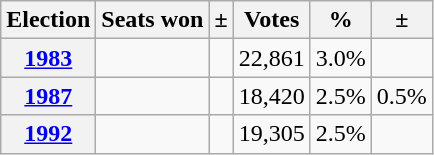<table class="wikitable">
<tr>
<th>Election</th>
<th>Seats won</th>
<th>±</th>
<th>Votes</th>
<th>%</th>
<th>±</th>
</tr>
<tr>
<th><a href='#'>1983</a></th>
<td></td>
<td></td>
<td>22,861</td>
<td>3.0%</td>
<td></td>
</tr>
<tr>
<th><a href='#'>1987</a></th>
<td></td>
<td></td>
<td>18,420</td>
<td>2.5%</td>
<td>0.5%</td>
</tr>
<tr>
<th><a href='#'>1992</a></th>
<td></td>
<td></td>
<td>19,305</td>
<td>2.5%</td>
<td></td>
</tr>
</table>
